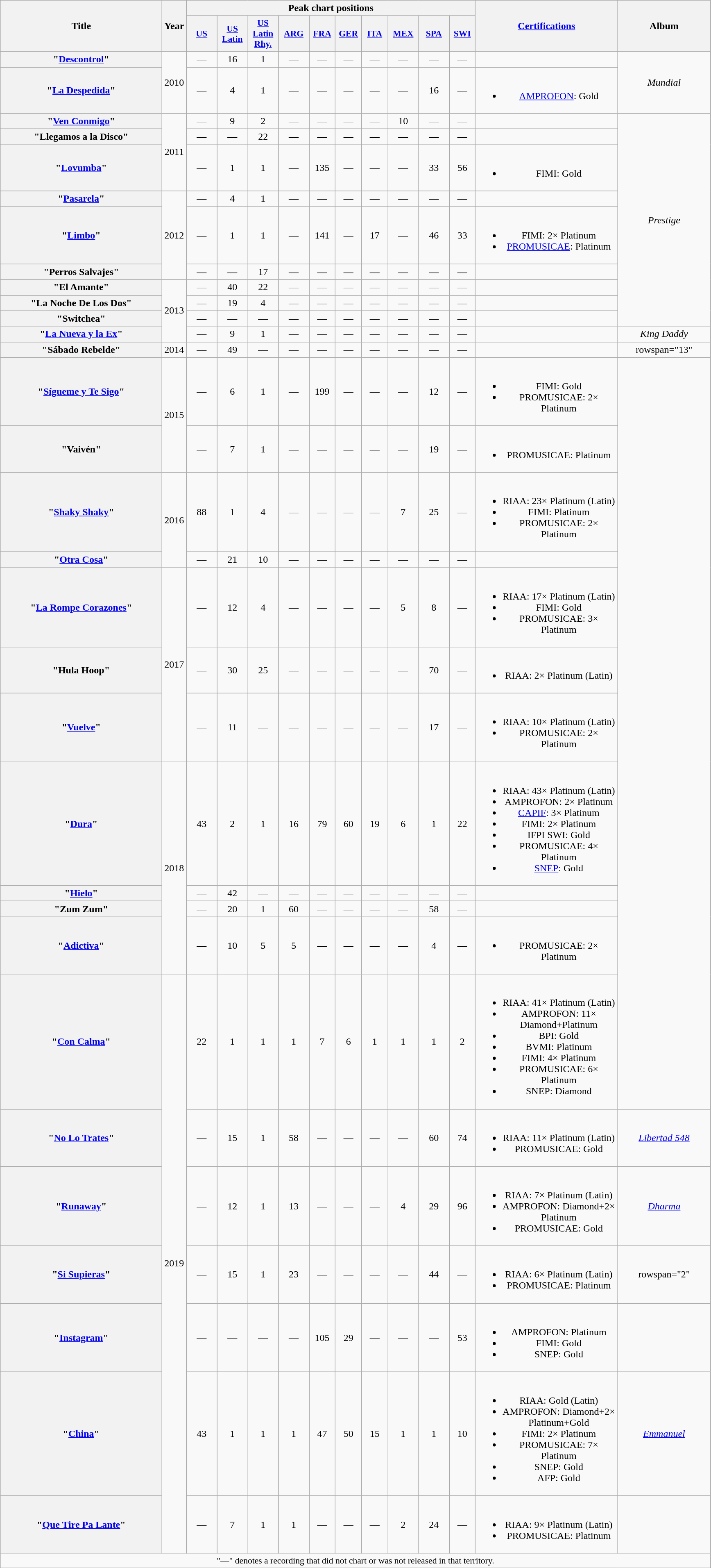<table class="wikitable plainrowheaders" style="text-align:center;">
<tr>
<th scope="col" rowspan="2" style="width:16em;">Title</th>
<th scope="col" rowspan="2" style="width:1em;">Year</th>
<th scope="col" colspan="10">Peak chart positions</th>
<th scope="col" rowspan="2" style="width:14em;"><a href='#'>Certifications</a></th>
<th scope="col" rowspan="2" style="width:9em;">Album</th>
</tr>
<tr>
<th scope="col" style="width:3em;font-size:90%;"><a href='#'>US</a><br></th>
<th scope="col" style="width:3em;font-size:90%;"><a href='#'>US<br>Latin</a><br></th>
<th scope="col" style="width:3em;font-size:90%;"><a href='#'>US<br>Latin<br>Rhy.</a><br></th>
<th scope="col" style="width:3em;font-size:90%;"><a href='#'>ARG</a><br></th>
<th scope="col" style="width:2.5em;font-size:90%;"><a href='#'>FRA</a><br></th>
<th scope="col" style="width:2.5em;font-size:90%;"><a href='#'>GER</a> <br></th>
<th scope="col" style="width:2.5em;font-size:90%;"><a href='#'>ITA</a> <br></th>
<th scope="col" style="width:3em;font-size:90%;"><a href='#'>MEX</a><br></th>
<th scope="col" style="width:3em;font-size:90%;"><a href='#'>SPA</a><br></th>
<th scope="col" style="width:2.5em;font-size:90%;"><a href='#'>SWI</a> <br></th>
</tr>
<tr>
<th scope="row">"<a href='#'>Descontrol</a>"</th>
<td rowspan="2">2010</td>
<td>—</td>
<td>16</td>
<td>1</td>
<td>—</td>
<td>—</td>
<td>—</td>
<td>—</td>
<td>—</td>
<td>—</td>
<td>—</td>
<td></td>
<td rowspan="2"><em>Mundial</em></td>
</tr>
<tr>
<th scope="row">"<a href='#'>La Despedida</a>"</th>
<td>—</td>
<td>4</td>
<td>1</td>
<td>—</td>
<td>—</td>
<td>—</td>
<td>—</td>
<td>—</td>
<td>16</td>
<td>—</td>
<td><br><ul><li><a href='#'>AMPROFON</a>: Gold</li></ul></td>
</tr>
<tr>
<th scope="row">"<a href='#'>Ven Conmigo</a>"<br></th>
<td rowspan="3">2011</td>
<td>—</td>
<td>9</td>
<td>2</td>
<td>—</td>
<td>—</td>
<td>—</td>
<td>—</td>
<td>10</td>
<td>—</td>
<td>—</td>
<td></td>
<td rowspan="9"><em>Prestige</em></td>
</tr>
<tr>
<th scope="row">"Llegamos a la Disco"</th>
<td>—</td>
<td>—</td>
<td>22</td>
<td>—</td>
<td>—</td>
<td>—</td>
<td>—</td>
<td>—</td>
<td>—</td>
<td>—</td>
<td></td>
</tr>
<tr>
<th scope="row">"<a href='#'>Lovumba</a>"</th>
<td>—</td>
<td>1</td>
<td>1</td>
<td>—</td>
<td>135</td>
<td>—</td>
<td>—</td>
<td>—</td>
<td>33</td>
<td>56</td>
<td><br><ul><li>FIMI: Gold</li></ul></td>
</tr>
<tr>
<th scope="row">"<a href='#'>Pasarela</a>"</th>
<td rowspan="3">2012</td>
<td>—</td>
<td>4</td>
<td>1</td>
<td>—</td>
<td>—</td>
<td>—</td>
<td>—</td>
<td>—</td>
<td>—</td>
<td>—</td>
<td></td>
</tr>
<tr>
<th scope="row">"<a href='#'>Limbo</a>"</th>
<td>—</td>
<td>1</td>
<td>1</td>
<td>—</td>
<td>141</td>
<td>—</td>
<td>17</td>
<td>—</td>
<td>46</td>
<td>33</td>
<td><br><ul><li>FIMI: 2× Platinum</li><li><a href='#'>PROMUSICAE</a>: Platinum</li></ul></td>
</tr>
<tr>
<th scope="row">"Perros Salvajes"</th>
<td>—</td>
<td>—</td>
<td>17</td>
<td>—</td>
<td>—</td>
<td>—</td>
<td>—</td>
<td>—</td>
<td>—</td>
<td>—</td>
<td></td>
</tr>
<tr>
<th scope="row">"El Amante"<br></th>
<td rowspan="4">2013</td>
<td>—</td>
<td>40</td>
<td>22</td>
<td>—</td>
<td>—</td>
<td>—</td>
<td>—</td>
<td>—</td>
<td>—</td>
<td>—</td>
<td></td>
</tr>
<tr>
<th scope="row">"La Noche De Los Dos"<br></th>
<td>—</td>
<td>19</td>
<td>4</td>
<td>—</td>
<td>—</td>
<td>—</td>
<td>—</td>
<td>—</td>
<td>—</td>
<td>—</td>
<td></td>
</tr>
<tr>
<th scope="row">"Switchea"</th>
<td>—</td>
<td>—</td>
<td>—</td>
<td>—</td>
<td>—</td>
<td>—</td>
<td>—</td>
<td>—</td>
<td>—</td>
<td>—</td>
<td></td>
</tr>
<tr>
<th scope="row">"<a href='#'>La Nueva y la Ex</a>"</th>
<td>—</td>
<td>9</td>
<td>1</td>
<td>—</td>
<td>—</td>
<td>—</td>
<td>—</td>
<td>—</td>
<td>—</td>
<td>—</td>
<td></td>
<td><em>King Daddy</em></td>
</tr>
<tr>
<th scope="row">"Sábado Rebelde"<br></th>
<td>2014</td>
<td>—</td>
<td>49</td>
<td>—</td>
<td>—</td>
<td>—</td>
<td>—</td>
<td>—</td>
<td>—</td>
<td>—</td>
<td>—</td>
<td></td>
<td>rowspan="13" </td>
</tr>
<tr>
<th scope="row">"<a href='#'>Sígueme y Te Sigo</a>"</th>
<td rowspan="2">2015</td>
<td>—</td>
<td>6</td>
<td>1</td>
<td>—</td>
<td>199</td>
<td>—</td>
<td>—</td>
<td>—</td>
<td>12</td>
<td>—</td>
<td><br><ul><li>FIMI: Gold</li><li>PROMUSICAE: 2× Platinum</li></ul></td>
</tr>
<tr>
<th scope="row">"Vaivén"</th>
<td>—</td>
<td>7</td>
<td>1</td>
<td>—</td>
<td>—</td>
<td>—</td>
<td>—</td>
<td>—</td>
<td>19</td>
<td>—</td>
<td><br><ul><li>PROMUSICAE: Platinum</li></ul></td>
</tr>
<tr>
<th scope="row">"<a href='#'>Shaky Shaky</a>"</th>
<td rowspan="2">2016</td>
<td>88</td>
<td>1</td>
<td>4</td>
<td>—</td>
<td>—</td>
<td>—</td>
<td>—</td>
<td>7</td>
<td>25</td>
<td>—</td>
<td><br><ul><li>RIAA: 23× Platinum (Latin)</li><li>FIMI: Platinum</li><li>PROMUSICAE: 2× Platinum</li></ul></td>
</tr>
<tr>
<th scope="row">"<a href='#'>Otra Cosa</a>"<br></th>
<td>—</td>
<td>21</td>
<td>10</td>
<td>—</td>
<td>—</td>
<td>—</td>
<td>—</td>
<td>—</td>
<td>—</td>
<td>—</td>
<td></td>
</tr>
<tr>
<th scope="row">"<a href='#'>La Rompe Corazones</a>"<br></th>
<td rowspan="3">2017</td>
<td>—</td>
<td>12</td>
<td>4</td>
<td>—</td>
<td>—</td>
<td>—</td>
<td>—</td>
<td>5</td>
<td>8</td>
<td>—</td>
<td><br><ul><li>RIAA: 17× Platinum (Latin)</li><li>FIMI: Gold</li><li>PROMUSICAE: 3× Platinum</li></ul></td>
</tr>
<tr>
<th scope="row">"Hula Hoop"</th>
<td>—</td>
<td>30</td>
<td>25</td>
<td>—</td>
<td>—</td>
<td>—</td>
<td>—</td>
<td>—</td>
<td>70</td>
<td>—</td>
<td><br><ul><li>RIAA: 2× Platinum (Latin)</li></ul></td>
</tr>
<tr>
<th scope="row">"<a href='#'>Vuelve</a>"<br></th>
<td>—</td>
<td>11</td>
<td>—</td>
<td>—</td>
<td>—</td>
<td>—</td>
<td>—</td>
<td>—</td>
<td>17</td>
<td>—</td>
<td><br><ul><li>RIAA: 10× Platinum (Latin)</li><li>PROMUSICAE: 2× Platinum</li></ul></td>
</tr>
<tr>
<th scope="row">"<a href='#'>Dura</a>"</th>
<td rowspan="4">2018</td>
<td>43</td>
<td>2</td>
<td>1</td>
<td>16</td>
<td>79</td>
<td>60</td>
<td>19</td>
<td>6</td>
<td>1</td>
<td>22</td>
<td><br><ul><li>RIAA: 43× Platinum (Latin)</li><li>AMPROFON: 2× Platinum</li><li><a href='#'>CAPIF</a>: 3× Platinum</li><li>FIMI: 2× Platinum</li><li>IFPI SWI: Gold</li><li>PROMUSICAE: 4× Platinum</li><li><a href='#'>SNEP</a>: Gold</li></ul></td>
</tr>
<tr>
<th scope="row">"<a href='#'>Hielo</a>"</th>
<td>—</td>
<td>42</td>
<td>—</td>
<td>—</td>
<td>—</td>
<td>—</td>
<td>—</td>
<td>—</td>
<td>—</td>
<td>—</td>
<td></td>
</tr>
<tr>
<th scope="row">"Zum Zum"<br></th>
<td>—</td>
<td>20</td>
<td>1</td>
<td>60</td>
<td>—</td>
<td>—</td>
<td>—</td>
<td>—</td>
<td>58</td>
<td>—</td>
<td></td>
</tr>
<tr>
<th scope="row">"<a href='#'>Adictiva</a>"<br></th>
<td>—</td>
<td>10</td>
<td>5</td>
<td>5</td>
<td>—</td>
<td>—</td>
<td>—</td>
<td>—</td>
<td>4</td>
<td>—</td>
<td><br><ul><li>PROMUSICAE: 2× Platinum</li></ul></td>
</tr>
<tr>
<th scope="row">"<a href='#'>Con Calma</a>"<br></th>
<td rowspan="7">2019</td>
<td>22</td>
<td>1</td>
<td>1</td>
<td>1</td>
<td>7</td>
<td>6</td>
<td>1</td>
<td>1</td>
<td>1</td>
<td>2</td>
<td><br><ul><li>RIAA: 41× Platinum (Latin)</li><li>AMPROFON: 11× Diamond+Platinum</li><li>BPI: Gold</li><li>BVMI: Platinum</li><li>FIMI: 4× Platinum</li><li>PROMUSICAE: 6× Platinum</li><li>SNEP: Diamond</li></ul></td>
</tr>
<tr>
<th scope="row">"<a href='#'>No Lo Trates</a>"<br></th>
<td>—</td>
<td>15</td>
<td>1</td>
<td>58</td>
<td>—</td>
<td>—</td>
<td>—</td>
<td>—</td>
<td>60</td>
<td>74</td>
<td><br><ul><li>RIAA: 11× Platinum (Latin)</li><li>PROMUSICAE: Gold</li></ul></td>
<td><em><a href='#'>Libertad 548</a></em></td>
</tr>
<tr>
<th scope="row">"<a href='#'>Runaway</a>"<br></th>
<td>—</td>
<td>12</td>
<td>1</td>
<td>13</td>
<td>—</td>
<td>—</td>
<td>—</td>
<td>4</td>
<td>29</td>
<td>96</td>
<td><br><ul><li>RIAA: 7× Platinum (Latin)</li><li>AMPROFON: Diamond+2× Platinum</li><li>PROMUSICAE: Gold</li></ul></td>
<td><em><a href='#'>Dharma</a></em></td>
</tr>
<tr>
<th scope="row">"<a href='#'>Si Supieras</a>"<br></th>
<td>—</td>
<td>15</td>
<td>1</td>
<td>23</td>
<td>—</td>
<td>—</td>
<td>—</td>
<td>—</td>
<td>44</td>
<td>—</td>
<td><br><ul><li>RIAA: 6× Platinum (Latin)</li><li>PROMUSICAE: Platinum</li></ul></td>
<td>rowspan="2" </td>
</tr>
<tr>
<th scope="row">"<a href='#'>Instagram</a>"<br></th>
<td>—</td>
<td>—</td>
<td>—</td>
<td>—</td>
<td>105</td>
<td>29</td>
<td>—</td>
<td>—</td>
<td>—</td>
<td>53</td>
<td><br><ul><li>AMPROFON: Platinum</li><li>FIMI: Gold</li><li>SNEP: Gold</li></ul></td>
</tr>
<tr>
<th scope="row">"<a href='#'>China</a>"<br></th>
<td>43</td>
<td>1</td>
<td>1</td>
<td>1</td>
<td>47</td>
<td>50</td>
<td>15</td>
<td>1</td>
<td>1</td>
<td>10</td>
<td><br><ul><li>RIAA: Gold (Latin)</li><li>AMPROFON: Diamond+2× Platinum+Gold</li><li>FIMI: 2× Platinum</li><li>PROMUSICAE: 7× Platinum</li><li>SNEP: Gold</li><li>AFP: Gold</li></ul></td>
<td><em><a href='#'>Emmanuel</a></em></td>
</tr>
<tr>
<th scope="row">"<a href='#'>Que Tire Pa Lante</a>"</th>
<td>—</td>
<td>7</td>
<td>1</td>
<td>1</td>
<td>—</td>
<td>—</td>
<td>—</td>
<td>2</td>
<td>24</td>
<td>—</td>
<td><br><ul><li>RIAA: 9× Platinum (Latin)</li><li>PROMUSICAE: Platinum</li></ul></td>
<td></td>
</tr>
<tr>
<td colspan="16" style="font-size:90%">"—" denotes a recording that did not chart or was not released in that territory.</td>
</tr>
</table>
